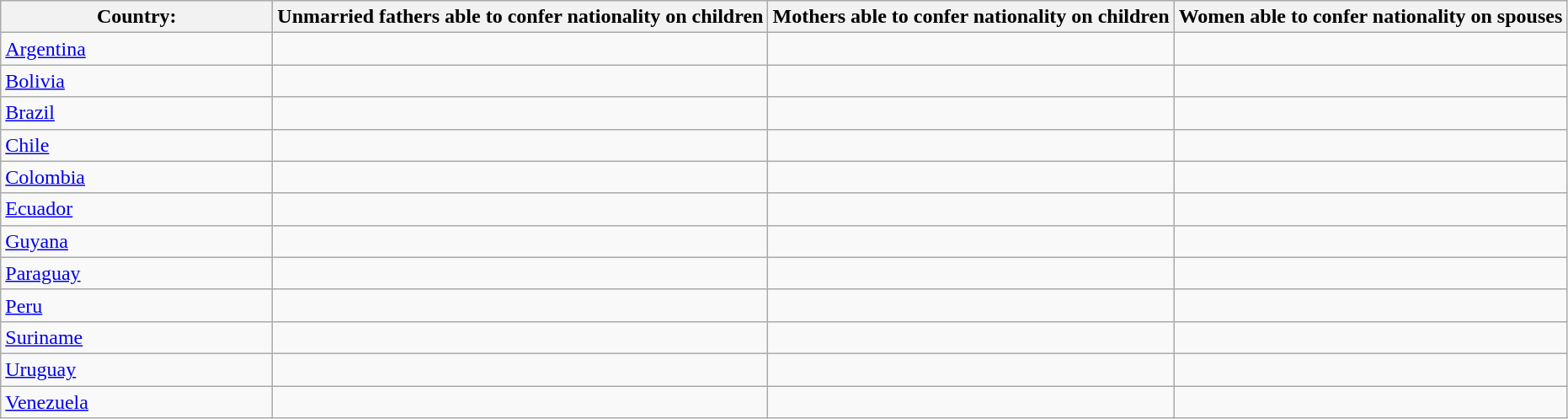<table class="wikitable" style="margin: 1em 1em 1em 0;">
<tr style="text-align:center;">
<th scope="col" style="width: 13em;">Country:</th>
<th scope="col">Unmarried fathers able to confer nationality on children</th>
<th scope="col">Mothers able to confer nationality on children</th>
<th scope="col">Women able to confer nationality on spouses</th>
</tr>
<tr>
<td> <a href='#'>Argentina</a></td>
<td></td>
<td></td>
<td></td>
</tr>
<tr>
<td> <a href='#'>Bolivia</a></td>
<td></td>
<td></td>
<td></td>
</tr>
<tr>
<td> <a href='#'>Brazil</a></td>
<td></td>
<td></td>
<td></td>
</tr>
<tr>
<td> <a href='#'>Chile</a></td>
<td></td>
<td></td>
<td></td>
</tr>
<tr>
<td> <a href='#'>Colombia</a></td>
<td></td>
<td></td>
<td></td>
</tr>
<tr>
<td> <a href='#'>Ecuador</a></td>
<td></td>
<td></td>
<td></td>
</tr>
<tr>
<td> <a href='#'>Guyana</a></td>
<td></td>
<td></td>
<td></td>
</tr>
<tr>
<td> <a href='#'>Paraguay</a></td>
<td></td>
<td></td>
<td></td>
</tr>
<tr>
<td> <a href='#'>Peru</a></td>
<td></td>
<td></td>
<td></td>
</tr>
<tr>
<td> <a href='#'>Suriname</a></td>
<td></td>
<td></td>
<td></td>
</tr>
<tr>
<td> <a href='#'>Uruguay</a></td>
<td></td>
<td></td>
<td></td>
</tr>
<tr>
<td> <a href='#'>Venezuela</a></td>
<td></td>
<td></td>
<td></td>
</tr>
</table>
